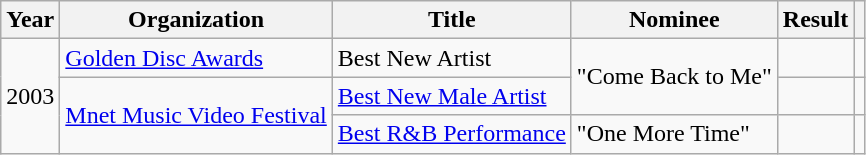<table class="wikitable plainrowheaders">
<tr>
<th scope="col">Year</th>
<th scope="col">Organization</th>
<th scope="col">Title</th>
<th scope="col">Nominee</th>
<th scope="col">Result</th>
<th class="unsortable"></th>
</tr>
<tr>
<td rowspan="3">2003</td>
<td><a href='#'>Golden Disc Awards</a></td>
<td>Best New Artist</td>
<td rowspan="2">"Come Back to Me"</td>
<td></td>
<td align="center"></td>
</tr>
<tr>
<td rowspan="2"><a href='#'>Mnet Music Video Festival</a></td>
<td><a href='#'>Best New Male Artist</a></td>
<td></td>
<td align="center"></td>
</tr>
<tr>
<td><a href='#'>Best R&B Performance</a></td>
<td>"One More Time"</td>
<td></td>
<td></td>
</tr>
</table>
